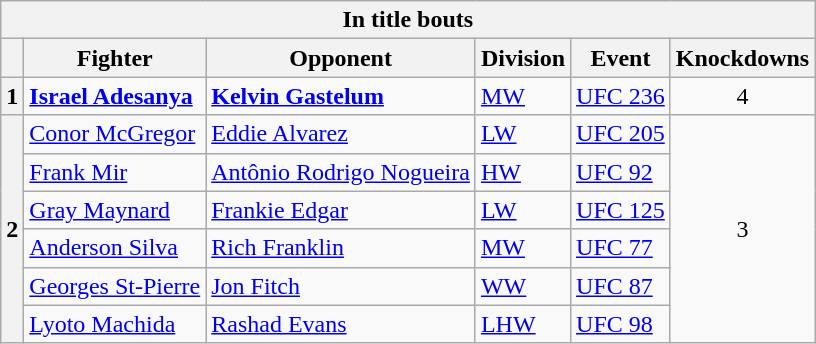<table class=wikitable>
<tr>
<th colspan=6>In title bouts</th>
</tr>
<tr>
<th></th>
<th>Fighter</th>
<th>Opponent</th>
<th>Division</th>
<th>Event</th>
<th>Knockdowns</th>
</tr>
<tr>
<th>1</th>
<td> <strong><a href='#'>Israel Adesanya</a></strong></td>
<td><strong><a href='#'>Kelvin Gastelum</a></strong></td>
<td><a href='#'>MW</a></td>
<td><a href='#'>UFC 236</a></td>
<td align=center>4</td>
</tr>
<tr>
<th rowspan=7>2</th>
<td> <a href='#'>Conor McGregor</a></td>
<td><a href='#'>Eddie Alvarez</a></td>
<td><a href='#'>LW</a></td>
<td><a href='#'>UFC 205</a></td>
<td rowspan=7 align=center>3</td>
</tr>
<tr>
<td> <a href='#'>Frank Mir</a></td>
<td><a href='#'>Antônio Rodrigo Nogueira</a></td>
<td><a href='#'>HW</a></td>
<td><a href='#'>UFC 92</a></td>
</tr>
<tr>
<td> <a href='#'>Gray Maynard</a></td>
<td><a href='#'>Frankie Edgar</a></td>
<td><a href='#'>LW</a></td>
<td><a href='#'>UFC 125</a></td>
</tr>
<tr>
<td> <a href='#'>Anderson Silva</a></td>
<td><a href='#'>Rich Franklin</a></td>
<td><a href='#'>MW</a></td>
<td><a href='#'>UFC 77</a></td>
</tr>
<tr>
<td> <a href='#'>Georges St-Pierre</a></td>
<td><a href='#'>Jon Fitch</a></td>
<td><a href='#'>WW</a></td>
<td><a href='#'>UFC 87</a></td>
</tr>
<tr>
<td> <a href='#'>Lyoto Machida</a></td>
<td><a href='#'>Rashad Evans</a></td>
<td><a href='#'>LHW</a></td>
<td><a href='#'>UFC 98</a></td>
</tr>
</table>
